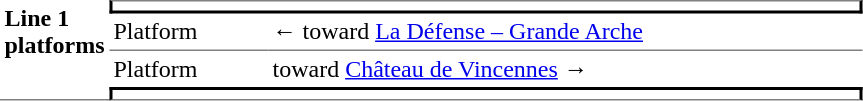<table border=0 cellspacing=0 cellpadding=3>
<tr>
<td style="border-bottom:solid 1px gray;" width=50 rowspan=4 valign=top><strong>Line 1 platforms</strong></td>
<td style="border-top:solid 1px gray;border-right:solid 2px black;border-left:solid 2px black;border-bottom:solid 2px black;text-align:center;" colspan=2></td>
</tr>
<tr>
<td style="border-bottom:solid 1px gray;" width=100>Platform </td>
<td style="border-bottom:solid 1px gray;" width=390>←   toward <a href='#'>La Défense – Grande Arche</a> </td>
</tr>
<tr>
<td>Platform </td>
<td>   toward <a href='#'>Château de Vincennes</a>  →</td>
</tr>
<tr>
<td style="border-top:solid 2px black;border-right:solid 2px black;border-left:solid 2px black;border-bottom:solid 1px gray;text-align:center;" colspan=2></td>
</tr>
</table>
